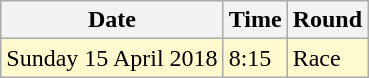<table class="wikitable">
<tr>
<th>Date</th>
<th>Time</th>
<th>Round</th>
</tr>
<tr>
<td style=background:lemonchiffon>Sunday 15 April 2018</td>
<td style=background:lemonchiffon>8:15</td>
<td style=background:lemonchiffon>Race</td>
</tr>
</table>
